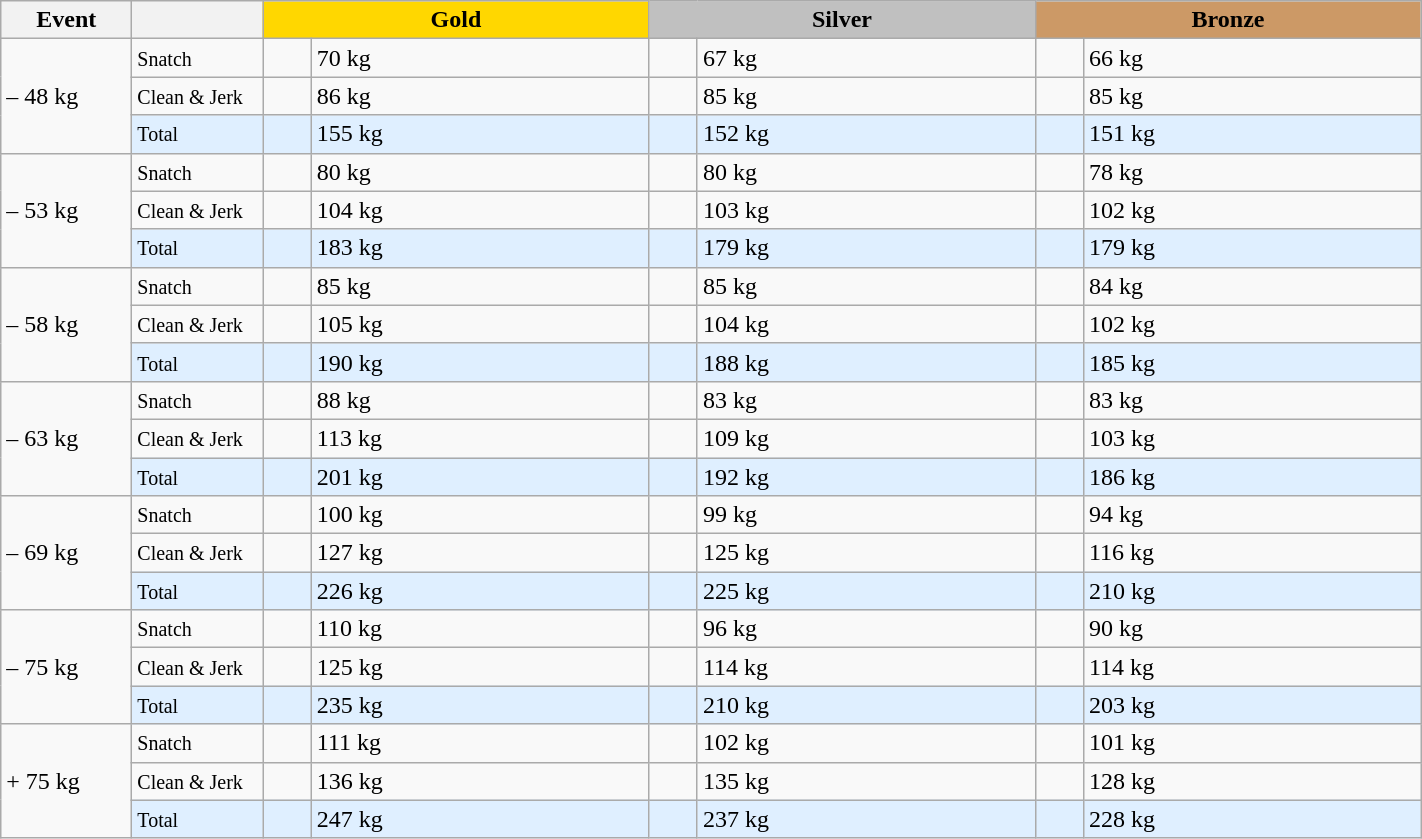<table class="wikitable">
<tr>
<th width=80>Event</th>
<th width=80></th>
<td bgcolor=gold align="center" colspan=2 width=250><strong>Gold</strong></td>
<td bgcolor=silver align="center" colspan=2 width=250><strong>Silver</strong></td>
<td bgcolor=#cc9966 colspan=2 align="center" width=250><strong>Bronze</strong></td>
</tr>
<tr>
<td rowspan=3>– 48 kg</td>
<td><small>Snatch</small></td>
<td></td>
<td>70 kg</td>
<td></td>
<td>67 kg</td>
<td></td>
<td>66 kg</td>
</tr>
<tr>
<td><small>Clean & Jerk</small></td>
<td></td>
<td>86 kg</td>
<td></td>
<td>85 kg</td>
<td></td>
<td>85 kg</td>
</tr>
<tr bgcolor=#dfefff>
<td><small>Total</small></td>
<td></td>
<td>155 kg</td>
<td></td>
<td>152 kg</td>
<td></td>
<td>151 kg</td>
</tr>
<tr>
<td rowspan=3>– 53 kg</td>
<td><small>Snatch</small></td>
<td></td>
<td>80 kg</td>
<td></td>
<td>80 kg</td>
<td></td>
<td>78 kg</td>
</tr>
<tr>
<td><small>Clean & Jerk</small></td>
<td></td>
<td>104 kg</td>
<td></td>
<td>103 kg</td>
<td></td>
<td>102 kg</td>
</tr>
<tr bgcolor=#dfefff>
<td><small>Total</small></td>
<td></td>
<td>183 kg</td>
<td></td>
<td>179 kg</td>
<td></td>
<td>179 kg</td>
</tr>
<tr>
<td rowspan=3>– 58 kg</td>
<td><small>Snatch</small></td>
<td></td>
<td>85 kg</td>
<td></td>
<td>85 kg</td>
<td></td>
<td>84 kg</td>
</tr>
<tr>
<td><small>Clean & Jerk</small></td>
<td></td>
<td>105 kg</td>
<td></td>
<td>104 kg</td>
<td></td>
<td>102 kg</td>
</tr>
<tr bgcolor=#dfefff>
<td><small>Total</small></td>
<td></td>
<td>190 kg</td>
<td></td>
<td>188 kg</td>
<td></td>
<td>185 kg</td>
</tr>
<tr>
<td rowspan=3>– 63 kg</td>
<td><small>Snatch</small></td>
<td></td>
<td>88 kg</td>
<td></td>
<td>83 kg</td>
<td></td>
<td>83 kg</td>
</tr>
<tr>
<td><small>Clean & Jerk</small></td>
<td></td>
<td>113 kg</td>
<td></td>
<td>109 kg</td>
<td></td>
<td>103 kg</td>
</tr>
<tr bgcolor=#dfefff>
<td><small>Total</small></td>
<td></td>
<td>201 kg</td>
<td></td>
<td>192 kg</td>
<td></td>
<td>186 kg</td>
</tr>
<tr>
<td rowspan=3>– 69 kg</td>
<td><small>Snatch</small></td>
<td></td>
<td>100 kg</td>
<td></td>
<td>99 kg</td>
<td></td>
<td>94 kg</td>
</tr>
<tr>
<td><small>Clean & Jerk</small></td>
<td></td>
<td>127 kg</td>
<td></td>
<td>125 kg</td>
<td></td>
<td>116 kg</td>
</tr>
<tr bgcolor=#dfefff>
<td><small>Total</small></td>
<td></td>
<td>226 kg</td>
<td></td>
<td>225 kg</td>
<td></td>
<td>210 kg</td>
</tr>
<tr>
<td rowspan=3>– 75 kg</td>
<td><small>Snatch</small></td>
<td></td>
<td>110 kg</td>
<td></td>
<td>96 kg</td>
<td></td>
<td>90 kg</td>
</tr>
<tr>
<td><small>Clean & Jerk</small></td>
<td></td>
<td>125 kg</td>
<td></td>
<td>114 kg</td>
<td></td>
<td>114 kg</td>
</tr>
<tr bgcolor=#dfefff>
<td><small>Total</small></td>
<td></td>
<td>235 kg</td>
<td></td>
<td>210 kg</td>
<td></td>
<td>203 kg</td>
</tr>
<tr>
<td rowspan=3>+ 75 kg</td>
<td><small>Snatch</small></td>
<td></td>
<td>111 kg</td>
<td></td>
<td>102 kg</td>
<td></td>
<td>101 kg</td>
</tr>
<tr>
<td><small>Clean & Jerk</small></td>
<td></td>
<td>136 kg</td>
<td></td>
<td>135 kg</td>
<td></td>
<td>128 kg</td>
</tr>
<tr bgcolor=#dfefff>
<td><small>Total</small></td>
<td></td>
<td>247 kg</td>
<td></td>
<td>237 kg</td>
<td></td>
<td>228 kg</td>
</tr>
</table>
